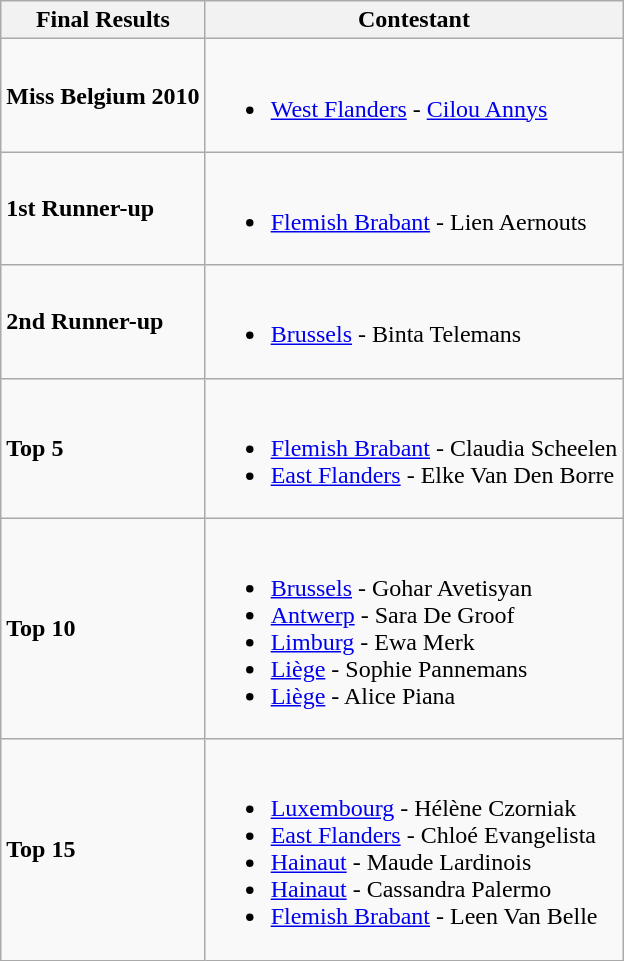<table class="wikitable" border="1">
<tr>
<th>Final Results</th>
<th>Contestant</th>
</tr>
<tr>
<td><strong> Miss Belgium 2010</strong></td>
<td><br><ul><li><a href='#'>West Flanders</a> - <a href='#'>Cilou Annys</a></li></ul></td>
</tr>
<tr>
<td><strong>1st Runner-up</strong></td>
<td><br><ul><li><a href='#'>Flemish Brabant</a> - Lien Aernouts</li></ul></td>
</tr>
<tr>
<td><strong>2nd Runner-up</strong></td>
<td><br><ul><li><a href='#'>Brussels</a> - Binta Telemans</li></ul></td>
</tr>
<tr>
<td><strong>Top 5</strong></td>
<td><br><ul><li><a href='#'>Flemish Brabant</a> - Claudia Scheelen</li><li><a href='#'>East Flanders</a> - Elke Van Den Borre</li></ul></td>
</tr>
<tr>
<td><strong>Top 10</strong></td>
<td><br><ul><li><a href='#'>Brussels</a> - Gohar Avetisyan</li><li><a href='#'>Antwerp</a> - Sara De Groof</li><li><a href='#'>Limburg</a> - Ewa Merk</li><li><a href='#'>Liège</a> - Sophie Pannemans</li><li><a href='#'>Liège</a> - Alice Piana</li></ul></td>
</tr>
<tr>
<td><strong>Top 15</strong></td>
<td><br><ul><li><a href='#'>Luxembourg</a> - Hélène Czorniak</li><li><a href='#'>East Flanders</a> - Chloé Evangelista</li><li><a href='#'>Hainaut</a> - Maude Lardinois</li><li><a href='#'>Hainaut</a> - Cassandra Palermo</li><li><a href='#'>Flemish Brabant</a> - Leen Van Belle</li></ul></td>
</tr>
</table>
